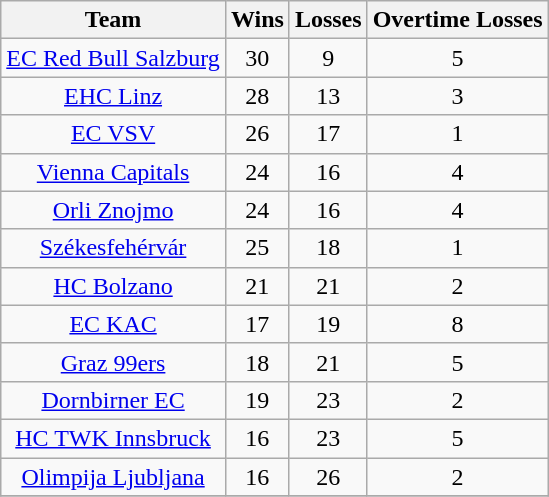<table class="wikitable" style="text-align:center">
<tr>
<th>Team</th>
<th>Wins</th>
<th>Losses</th>
<th>Overtime Losses</th>
</tr>
<tr>
<td><a href='#'>EC Red Bull Salzburg</a></td>
<td>30</td>
<td>9</td>
<td>5</td>
</tr>
<tr>
<td><a href='#'>EHC Linz</a></td>
<td>28</td>
<td>13</td>
<td>3</td>
</tr>
<tr>
<td><a href='#'>EC VSV</a></td>
<td>26</td>
<td>17</td>
<td>1</td>
</tr>
<tr>
<td><a href='#'>Vienna Capitals</a></td>
<td>24</td>
<td>16</td>
<td>4</td>
</tr>
<tr>
<td><a href='#'>Orli Znojmo</a></td>
<td>24</td>
<td>16</td>
<td>4</td>
</tr>
<tr>
<td><a href='#'>Székesfehérvár</a></td>
<td>25</td>
<td>18</td>
<td>1</td>
</tr>
<tr>
<td><a href='#'>HC Bolzano</a></td>
<td>21</td>
<td>21</td>
<td>2</td>
</tr>
<tr>
<td><a href='#'>EC KAC</a></td>
<td>17</td>
<td>19</td>
<td>8</td>
</tr>
<tr>
<td><a href='#'>Graz 99ers</a></td>
<td>18</td>
<td>21</td>
<td>5</td>
</tr>
<tr>
<td><a href='#'>Dornbirner EC</a></td>
<td>19</td>
<td>23</td>
<td>2</td>
</tr>
<tr>
<td><a href='#'>HC TWK Innsbruck</a></td>
<td>16</td>
<td>23</td>
<td>5</td>
</tr>
<tr>
<td><a href='#'>Olimpija Ljubljana</a></td>
<td>16</td>
<td>26</td>
<td>2</td>
</tr>
<tr>
</tr>
</table>
